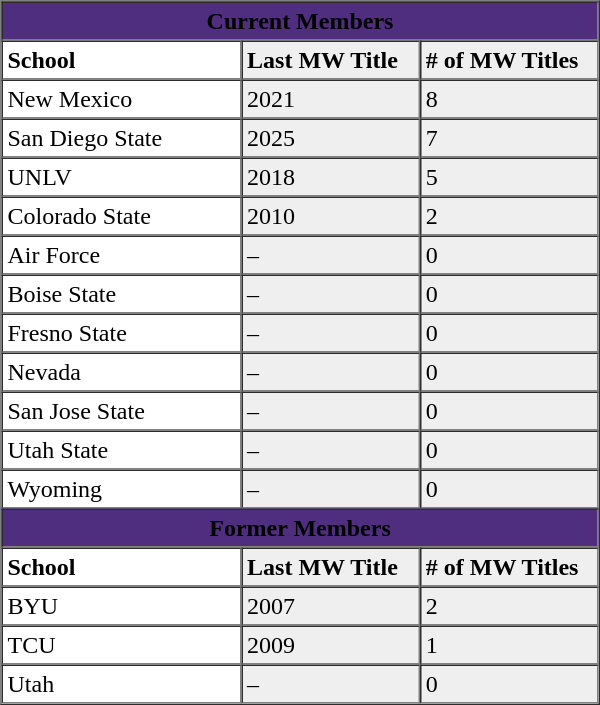<table border="1" cellpadding="3" cellspacing="0" align="right" width="400px">
<tr>
<td colspan=4 align="center" bgcolor="#4F2D7F"><span><strong>Current Members</strong></span></td>
</tr>
<tr>
<td style="background:#ffffff;" width="110"><strong>School</strong></td>
<td style="background:#efefef;" width="80"><strong>Last MW Title</strong></td>
<td style="background:#efefef;" width="80"><strong># of MW Titles</strong></td>
</tr>
<tr>
<td bgcolor="#ffffff">New Mexico</td>
<td bgcolor="#efefef">2021</td>
<td bgcolor="#efefef">8</td>
</tr>
<tr>
<td bgcolor="#ffffff">San Diego State</td>
<td bgcolor="#efefef">2025</td>
<td bgcolor="#efefef">7</td>
</tr>
<tr>
<td bgcolor="#ffffff">UNLV</td>
<td bgcolor="#efefef">2018</td>
<td bgcolor="#efefef">5</td>
</tr>
<tr>
<td bgcolor="#ffffff">Colorado State</td>
<td bgcolor="#efefef">2010</td>
<td bgcolor="#efefef">2</td>
</tr>
<tr>
<td bgcolor="#ffffff">Air Force</td>
<td bgcolor="#efefef">–</td>
<td bgcolor="#efefef">0</td>
</tr>
<tr>
<td bgcolor="#ffffff">Boise State</td>
<td bgcolor="#efefef">–</td>
<td bgcolor="#efefef">0</td>
</tr>
<tr>
<td bgcolor="#ffffff">Fresno State</td>
<td bgcolor="#efefef">–</td>
<td bgcolor="#efefef">0</td>
</tr>
<tr>
<td bgcolor="#ffffff">Nevada</td>
<td bgcolor="#efefef">–</td>
<td bgcolor="#efefef">0</td>
</tr>
<tr>
<td bgcolor="#ffffff">San Jose State</td>
<td bgcolor="#efefef">–</td>
<td bgcolor="#efefef">0</td>
</tr>
<tr>
<td bgcolor="#ffffff">Utah State</td>
<td bgcolor="#efefef">–</td>
<td bgcolor="#efefef">0</td>
</tr>
<tr>
<td bgcolor="#ffffff">Wyoming</td>
<td bgcolor="#efefef">–</td>
<td bgcolor="#efefef">0</td>
</tr>
<tr>
<td colspan=4 align="center" bgcolor="#4F2D7F"><span><strong>Former Members</strong></span></td>
</tr>
<tr>
<td style="background:#ffffff;" width="110"><strong>School</strong></td>
<td style="background:#efefef;" width="80"><strong>Last MW Title</strong></td>
<td style="background:#efefef;" width="80"><strong># of MW Titles</strong></td>
</tr>
<tr>
<td bgcolor="#ffffff">BYU</td>
<td bgcolor="#efefef">2007</td>
<td bgcolor="#efefef">2</td>
</tr>
<tr>
<td bgcolor="#ffffff">TCU</td>
<td bgcolor="#efefef">2009</td>
<td bgcolor="#efefef">1</td>
</tr>
<tr>
<td bgcolor="#ffffff">Utah</td>
<td bgcolor="#efefef">–</td>
<td bgcolor="#efefef">0</td>
</tr>
</table>
